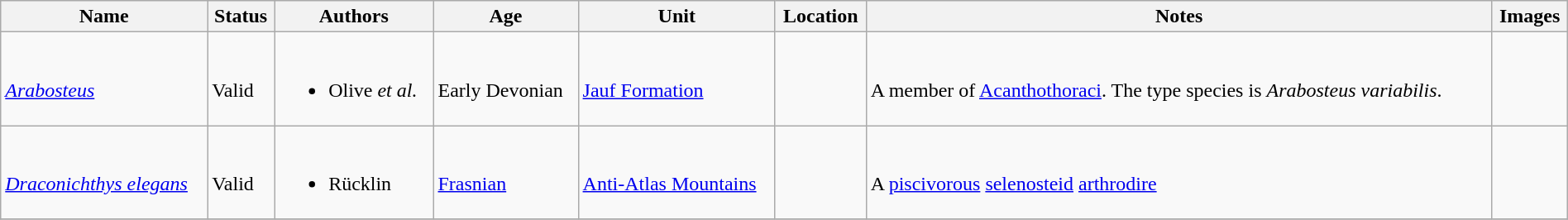<table class="wikitable sortable" align="center" width="100%">
<tr>
<th>Name</th>
<th>Status</th>
<th>Authors</th>
<th>Age</th>
<th>Unit</th>
<th>Location</th>
<th>Notes</th>
<th>Images</th>
</tr>
<tr>
<td><br><em><a href='#'>Arabosteus</a></em></td>
<td><br>Valid</td>
<td><br><ul><li>Olive <em>et al.</em></li></ul></td>
<td><br>Early Devonian</td>
<td><br><a href='#'>Jauf Formation</a></td>
<td><br></td>
<td><br>A member of <a href='#'>Acanthothoraci</a>. The type species is <em>Arabosteus variabilis</em>.</td>
<td></td>
</tr>
<tr>
<td><br><em><a href='#'>Draconichthys elegans</a></em></td>
<td><br>Valid</td>
<td><br><ul><li>Rücklin</li></ul></td>
<td><br><a href='#'>Frasnian</a></td>
<td><br><a href='#'>Anti-Atlas Mountains</a></td>
<td><br></td>
<td><br>A <a href='#'>piscivorous</a> <a href='#'>selenosteid</a> <a href='#'>arthrodire</a></td>
<td></td>
</tr>
<tr>
</tr>
</table>
